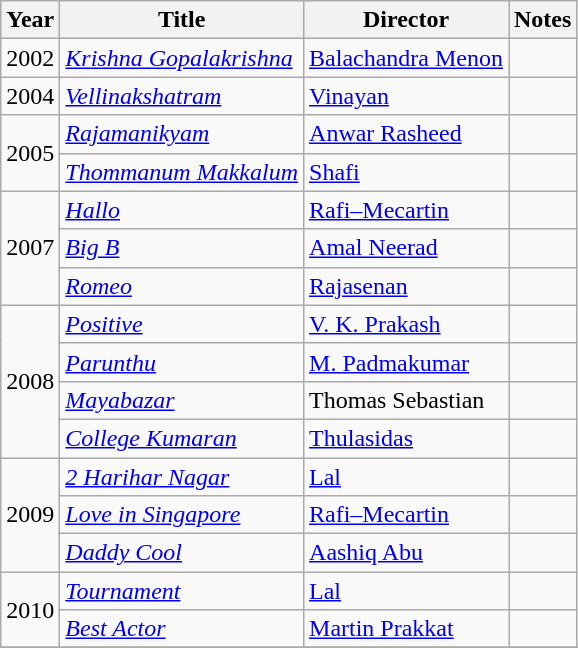<table class="wikitable sortable">
<tr>
<th>Year</th>
<th>Title</th>
<th>Director</th>
<th class="unsortable">Notes</th>
</tr>
<tr>
<td>2002</td>
<td><em><a href='#'>Krishna Gopalakrishna</a></em></td>
<td><a href='#'>Balachandra Menon</a></td>
<td></td>
</tr>
<tr>
<td>2004</td>
<td><em><a href='#'>Vellinakshatram</a></em></td>
<td><a href='#'>Vinayan</a></td>
<td></td>
</tr>
<tr>
<td rowspan=2>2005</td>
<td><em><a href='#'>Rajamanikyam</a></em></td>
<td><a href='#'>Anwar Rasheed</a></td>
<td></td>
</tr>
<tr>
<td><em><a href='#'>Thommanum Makkalum</a></em></td>
<td><a href='#'>Shafi</a></td>
<td></td>
</tr>
<tr>
<td rowspan=3>2007</td>
<td><em><a href='#'>Hallo</a></em></td>
<td><a href='#'>Rafi–Mecartin</a></td>
<td></td>
</tr>
<tr>
<td><em><a href='#'>Big B</a></em></td>
<td><a href='#'>Amal Neerad</a></td>
<td></td>
</tr>
<tr>
<td><em><a href='#'>Romeo</a></em></td>
<td><a href='#'>Rajasenan</a></td>
<td></td>
</tr>
<tr>
<td rowspan=4>2008</td>
<td><em><a href='#'>Positive</a></em></td>
<td><a href='#'>V. K. Prakash</a></td>
<td></td>
</tr>
<tr>
<td><em><a href='#'>Parunthu</a></em></td>
<td><a href='#'>M. Padmakumar</a></td>
<td></td>
</tr>
<tr>
<td><em><a href='#'>Mayabazar</a></em></td>
<td>Thomas Sebastian</td>
<td></td>
</tr>
<tr>
<td><em><a href='#'>College Kumaran</a></em></td>
<td><a href='#'>Thulasidas</a></td>
<td></td>
</tr>
<tr>
<td rowspan=3>2009</td>
<td><em><a href='#'>2 Harihar Nagar</a></em></td>
<td><a href='#'>Lal</a></td>
<td></td>
</tr>
<tr>
<td><em><a href='#'>Love in Singapore</a></em></td>
<td><a href='#'>Rafi–Mecartin</a></td>
<td></td>
</tr>
<tr>
<td><em><a href='#'>Daddy Cool</a></em></td>
<td><a href='#'>Aashiq Abu</a></td>
<td></td>
</tr>
<tr>
<td rowspan=2>2010</td>
<td><em><a href='#'>Tournament</a></em></td>
<td><a href='#'>Lal</a></td>
<td></td>
</tr>
<tr>
<td><em><a href='#'>Best Actor</a></em></td>
<td><a href='#'>Martin Prakkat</a></td>
<td></td>
</tr>
<tr>
</tr>
</table>
